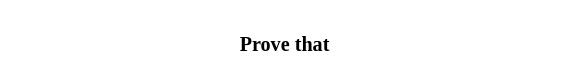<table class="toccolours" style="float:right; margin-left:0.5em; margin-right:0.5em; font-size:84%; background:white; color:black; width:30em; max-width:30%;" cellspacing="5">
<tr>
<td style="text-align:center;"><br><strong>Prove that</strong></td>
</tr>
</table>
